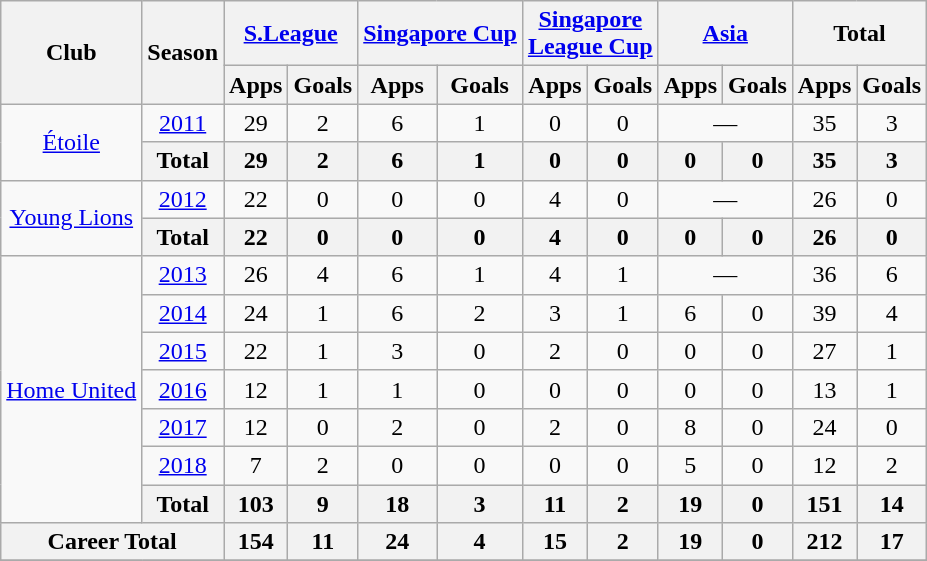<table class="wikitable" style="text-align:center">
<tr>
<th rowspan="2">Club</th>
<th rowspan="2">Season</th>
<th colspan="2"><a href='#'>S.League</a></th>
<th colspan="2"><a href='#'>Singapore Cup</a></th>
<th colspan="2"><a href='#'>Singapore<br>League Cup</a></th>
<th colspan="2"><a href='#'>Asia</a></th>
<th colspan="2">Total</th>
</tr>
<tr>
<th>Apps</th>
<th>Goals</th>
<th>Apps</th>
<th>Goals</th>
<th>Apps</th>
<th>Goals</th>
<th>Apps</th>
<th>Goals</th>
<th>Apps</th>
<th>Goals</th>
</tr>
<tr>
<td rowspan="2"><a href='#'>Étoile</a></td>
<td><a href='#'>2011</a></td>
<td>29</td>
<td>2</td>
<td>6</td>
<td>1</td>
<td>0</td>
<td>0</td>
<td colspan='2'>—</td>
<td>35</td>
<td>3</td>
</tr>
<tr>
<th>Total</th>
<th>29</th>
<th>2</th>
<th>6</th>
<th>1</th>
<th>0</th>
<th>0</th>
<th>0</th>
<th>0</th>
<th>35</th>
<th>3</th>
</tr>
<tr>
<td rowspan="2"><a href='#'>Young Lions</a></td>
<td><a href='#'>2012</a></td>
<td>22</td>
<td>0</td>
<td>0</td>
<td>0</td>
<td>4</td>
<td>0</td>
<td colspan='2'>—</td>
<td>26</td>
<td>0</td>
</tr>
<tr>
<th>Total</th>
<th>22</th>
<th>0</th>
<th>0</th>
<th>0</th>
<th>4</th>
<th>0</th>
<th>0</th>
<th>0</th>
<th>26</th>
<th>0</th>
</tr>
<tr>
<td rowspan="7"><a href='#'>Home United</a></td>
<td><a href='#'>2013</a></td>
<td>26</td>
<td>4</td>
<td>6</td>
<td>1</td>
<td>4</td>
<td>1</td>
<td colspan='2'>—</td>
<td>36</td>
<td>6</td>
</tr>
<tr>
<td><a href='#'>2014</a></td>
<td>24</td>
<td>1</td>
<td>6</td>
<td>2</td>
<td>3</td>
<td>1</td>
<td>6</td>
<td>0</td>
<td>39</td>
<td>4</td>
</tr>
<tr>
<td><a href='#'>2015</a></td>
<td>22</td>
<td>1</td>
<td>3</td>
<td>0</td>
<td>2</td>
<td>0</td>
<td>0</td>
<td>0</td>
<td>27</td>
<td>1</td>
</tr>
<tr>
<td><a href='#'>2016</a></td>
<td>12</td>
<td>1</td>
<td>1</td>
<td>0</td>
<td>0</td>
<td>0</td>
<td>0</td>
<td>0</td>
<td>13</td>
<td>1</td>
</tr>
<tr>
<td><a href='#'>2017</a></td>
<td>12</td>
<td>0</td>
<td>2</td>
<td>0</td>
<td>2</td>
<td>0</td>
<td>8</td>
<td>0</td>
<td>24</td>
<td>0</td>
</tr>
<tr>
<td><a href='#'>2018</a></td>
<td>7</td>
<td>2</td>
<td>0</td>
<td>0</td>
<td>0</td>
<td>0</td>
<td>5</td>
<td>0</td>
<td>12</td>
<td>2</td>
</tr>
<tr>
<th>Total</th>
<th>103</th>
<th>9</th>
<th>18</th>
<th>3</th>
<th>11</th>
<th>2</th>
<th>19</th>
<th>0</th>
<th>151</th>
<th>14</th>
</tr>
<tr>
<th colspan="2">Career Total</th>
<th>154</th>
<th>11</th>
<th>24</th>
<th>4</th>
<th>15</th>
<th>2</th>
<th>19</th>
<th>0</th>
<th>212</th>
<th>17</th>
</tr>
<tr>
</tr>
</table>
